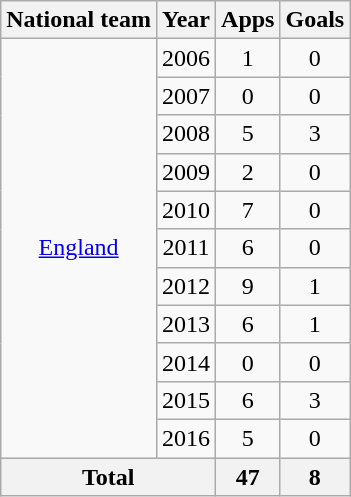<table class=wikitable style=text-align:center>
<tr>
<th>National team</th>
<th>Year</th>
<th>Apps</th>
<th>Goals</th>
</tr>
<tr>
<td rowspan="11"><a href='#'>England</a></td>
<td>2006</td>
<td>1</td>
<td>0</td>
</tr>
<tr>
<td>2007</td>
<td>0</td>
<td>0</td>
</tr>
<tr>
<td>2008</td>
<td>5</td>
<td>3</td>
</tr>
<tr>
<td>2009</td>
<td>2</td>
<td>0</td>
</tr>
<tr>
<td>2010</td>
<td>7</td>
<td>0</td>
</tr>
<tr>
<td>2011</td>
<td>6</td>
<td>0</td>
</tr>
<tr>
<td>2012</td>
<td>9</td>
<td>1</td>
</tr>
<tr>
<td>2013</td>
<td>6</td>
<td>1</td>
</tr>
<tr>
<td>2014</td>
<td>0</td>
<td>0</td>
</tr>
<tr>
<td>2015</td>
<td>6</td>
<td>3</td>
</tr>
<tr>
<td>2016</td>
<td>5</td>
<td>0</td>
</tr>
<tr>
<th colspan="2">Total</th>
<th>47</th>
<th>8</th>
</tr>
</table>
